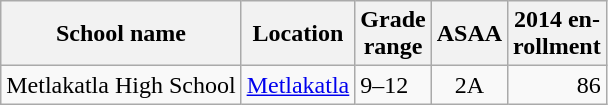<table class="wikitable">
<tr>
<th>School name</th>
<th>Location</th>
<th>Grade<br>range</th>
<th>ASAA</th>
<th>2014 en-<br>rollment</th>
</tr>
<tr>
<td>Metlakatla High School</td>
<td><a href='#'>Metlakatla</a></td>
<td>9–12</td>
<td align="center">2A</td>
<td align="right">86</td>
</tr>
</table>
